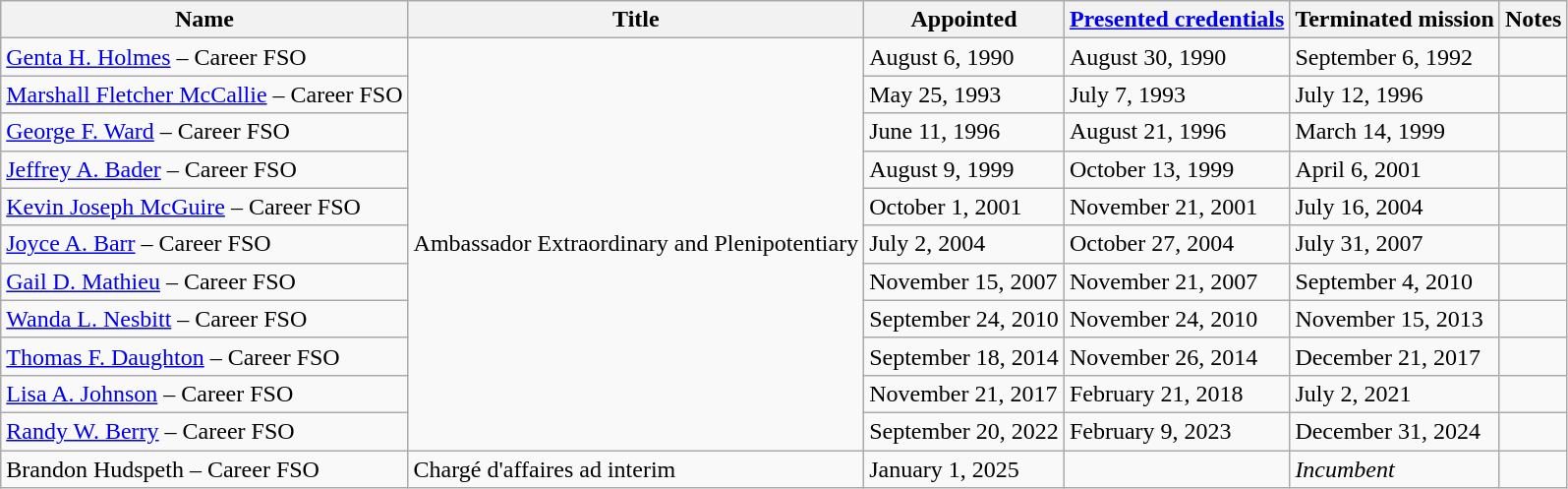<table class="wikitable">
<tr>
<th>Name</th>
<th>Title</th>
<th>Appointed</th>
<th><a href='#'>Presented credentials</a></th>
<th>Terminated mission</th>
<th>Notes</th>
</tr>
<tr>
<td><a href='#'>Genta H. Holmes</a> – Career FSO</td>
<td rowspan="11">Ambassador Extraordinary and Plenipotentiary</td>
<td>August 6, 1990</td>
<td>August 30, 1990</td>
<td>September 6, 1992</td>
<td></td>
</tr>
<tr>
<td><a href='#'>Marshall Fletcher McCallie</a> – Career FSO</td>
<td>May 25, 1993</td>
<td>July 7, 1993</td>
<td>July 12, 1996</td>
<td></td>
</tr>
<tr>
<td><a href='#'>George F. Ward</a> – Career FSO</td>
<td>June 11, 1996</td>
<td>August 21, 1996</td>
<td>March 14, 1999</td>
<td></td>
</tr>
<tr>
<td><a href='#'>Jeffrey A. Bader</a> – Career FSO</td>
<td>August 9, 1999</td>
<td>October 13, 1999</td>
<td>April 6, 2001</td>
<td></td>
</tr>
<tr>
<td><a href='#'>Kevin Joseph McGuire</a> – Career FSO</td>
<td>October 1, 2001</td>
<td>November 21, 2001</td>
<td>July 16, 2004</td>
<td></td>
</tr>
<tr>
<td><a href='#'>Joyce A. Barr</a> – Career FSO</td>
<td>July 2, 2004</td>
<td>October 27, 2004</td>
<td>July 31, 2007</td>
<td></td>
</tr>
<tr>
<td><a href='#'>Gail D. Mathieu</a> – Career FSO</td>
<td>November 15, 2007</td>
<td>November 21, 2007</td>
<td>September 4, 2010</td>
<td></td>
</tr>
<tr>
<td><a href='#'>Wanda L. Nesbitt</a> – Career FSO</td>
<td>September 24, 2010</td>
<td>November 24, 2010</td>
<td>November 15, 2013</td>
<td></td>
</tr>
<tr>
<td><a href='#'>Thomas F. Daughton</a> – Career FSO</td>
<td>September 18, 2014</td>
<td>November 26, 2014</td>
<td>December 21, 2017</td>
<td></td>
</tr>
<tr>
<td><a href='#'>Lisa A. Johnson</a> – Career FSO</td>
<td>November 21, 2017</td>
<td>February 21, 2018</td>
<td>July 2, 2021</td>
<td></td>
</tr>
<tr>
<td><a href='#'>Randy W. Berry</a> – Career FSO</td>
<td>September 20, 2022</td>
<td>February 9, 2023</td>
<td>December 31, 2024</td>
<td></td>
</tr>
<tr>
<td>Brandon Hudspeth  – Career FSO</td>
<td>Chargé d'affaires ad interim</td>
<td>January 1, 2025</td>
<td></td>
<td><em>Incumbent</em></td>
<td></td>
</tr>
</table>
